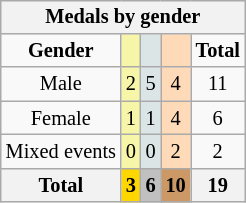<table class="wikitable" style="font-size:85%; float:left">
<tr style="background:#efefef;">
<th colspan=5><strong>Medals by gender</strong></th>
</tr>
<tr align=center>
<td><strong>Gender</strong></td>
<td style="background:#f7f6a8;"></td>
<td style="background:#dce5e5;"></td>
<td style="background:#ffdab9;"></td>
<td><strong>Total</strong></td>
</tr>
<tr align=center>
<td>Male</td>
<td style="background:#F7F6A8;">2</td>
<td style="background:#DCE5E5;">5</td>
<td style="background:#FFDAB9;">4</td>
<td>11</td>
</tr>
<tr align=center>
<td>Female</td>
<td style="background:#F7F6A8;">1</td>
<td style="background:#DCE5E5;">1</td>
<td style="background:#FFDAB9;">4</td>
<td>6</td>
</tr>
<tr align=center>
<td>Mixed events</td>
<td style="background:#F7F6A8;">0</td>
<td style="background:#DCE5E5;">0</td>
<td style="background:#FFDAB9;">2</td>
<td>2</td>
</tr>
<tr align=center>
<th><strong>Total</strong></th>
<th style="background:gold;"><strong>3</strong></th>
<th style="background:silver;"><strong>6</strong></th>
<th style="background:#c96;"><strong>10</strong></th>
<th><strong>19</strong></th>
</tr>
</table>
